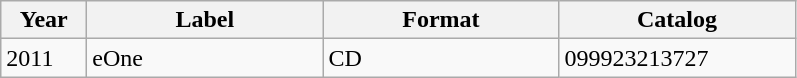<table class="wikitable">
<tr>
<th style="width:50px;">Year</th>
<th style="width:150px;">Label</th>
<th style="width:150px;">Format</th>
<th style="width:150px;">Catalog</th>
</tr>
<tr>
<td>2011</td>
<td>eOne</td>
<td>CD</td>
<td>099923213727</td>
</tr>
</table>
